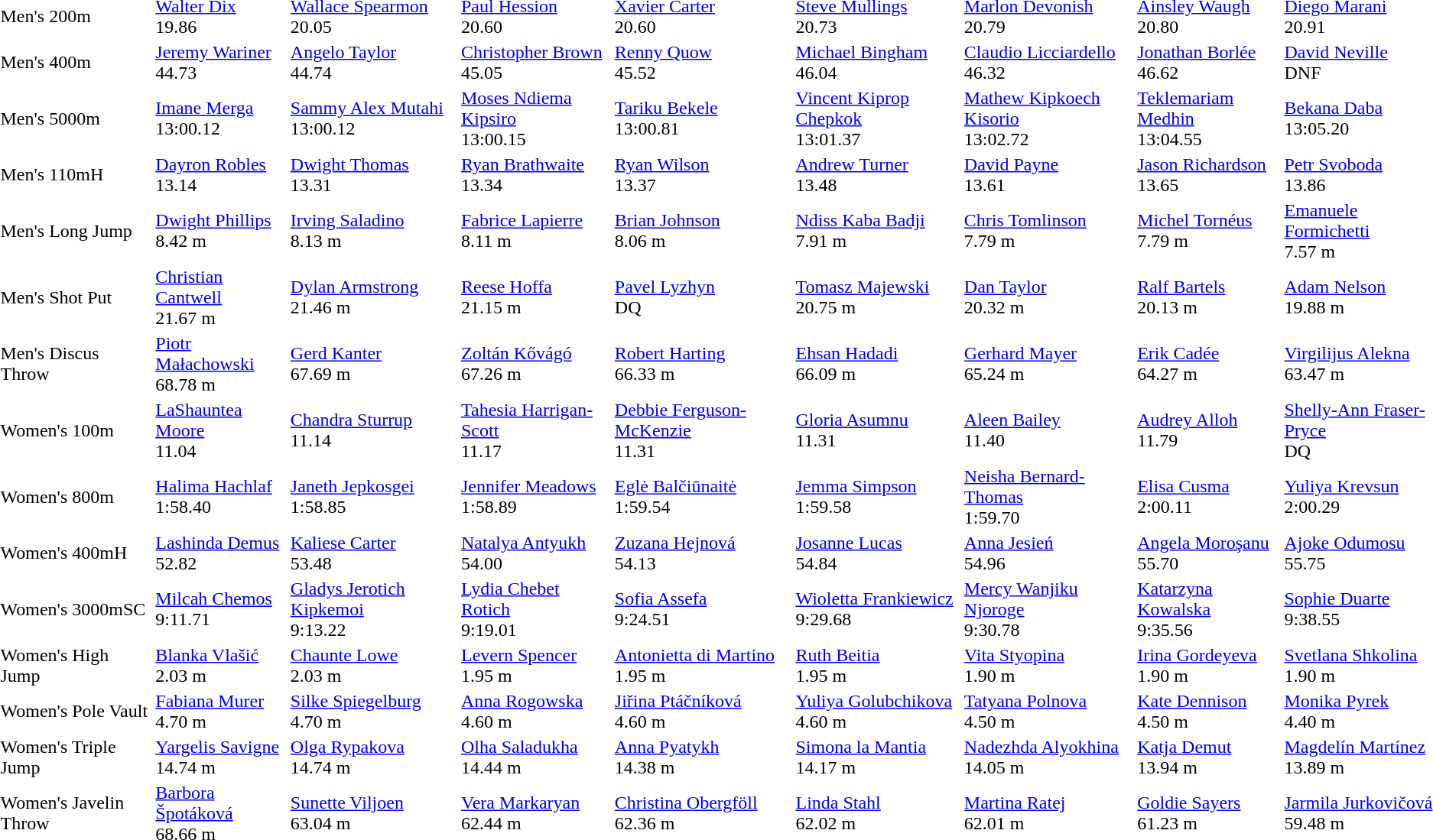<table>
<tr>
<td>Men's 200m<br></td>
<td><a href='#'>Walter Dix</a><br>  19.86</td>
<td><a href='#'>Wallace Spearmon</a><br>  20.05</td>
<td><a href='#'>Paul Hession</a><br>  20.60</td>
<td><a href='#'>Xavier Carter</a><br>  20.60</td>
<td><a href='#'>Steve Mullings</a><br>  20.73</td>
<td><a href='#'>Marlon Devonish</a><br>  20.79</td>
<td><a href='#'>Ainsley Waugh</a><br>  20.80</td>
<td><a href='#'>Diego Marani</a><br>  20.91</td>
</tr>
<tr>
<td>Men's 400m</td>
<td><a href='#'>Jeremy Wariner</a><br>  44.73</td>
<td><a href='#'>Angelo Taylor</a><br>  44.74</td>
<td><a href='#'>Christopher Brown</a><br>  45.05</td>
<td><a href='#'>Renny Quow</a><br>  45.52</td>
<td><a href='#'>Michael Bingham</a><br>  46.04</td>
<td><a href='#'>Claudio Licciardello</a><br>  46.32</td>
<td><a href='#'>Jonathan Borlée</a><br>  46.62</td>
<td><a href='#'>David Neville</a><br>  DNF</td>
</tr>
<tr>
<td>Men's 5000m</td>
<td><a href='#'>Imane Merga</a><br>  13:00.12</td>
<td><a href='#'>Sammy Alex Mutahi</a><br>  13:00.12</td>
<td><a href='#'>Moses Ndiema Kipsiro</a><br>  13:00.15</td>
<td><a href='#'>Tariku Bekele</a><br>  13:00.81</td>
<td><a href='#'>Vincent Kiprop Chepkok</a><br>  13:01.37</td>
<td><a href='#'>Mathew Kipkoech Kisorio</a><br>  13:02.72</td>
<td><a href='#'>Teklemariam Medhin</a><br>  13:04.55</td>
<td><a href='#'>Bekana Daba</a><br>  13:05.20</td>
</tr>
<tr>
<td>Men's 110mH<br></td>
<td><a href='#'>Dayron Robles</a><br>  13.14</td>
<td><a href='#'>Dwight Thomas</a><br>  13.31</td>
<td><a href='#'>Ryan Brathwaite</a><br>  13.34</td>
<td><a href='#'>Ryan Wilson</a><br>  13.37</td>
<td><a href='#'>Andrew Turner</a><br>  13.48</td>
<td><a href='#'>David Payne</a><br>  13.61</td>
<td><a href='#'>Jason Richardson</a><br>  13.65</td>
<td><a href='#'>Petr Svoboda</a><br>  13.86</td>
</tr>
<tr>
<td>Men's Long Jump</td>
<td><a href='#'>Dwight Phillips</a><br>  8.42 m</td>
<td><a href='#'>Irving Saladino</a><br>  8.13 m</td>
<td><a href='#'>Fabrice Lapierre</a><br>  8.11 m</td>
<td><a href='#'>Brian Johnson</a><br>  8.06 m</td>
<td><a href='#'>Ndiss Kaba Badji</a><br>  7.91 m</td>
<td><a href='#'>Chris Tomlinson</a><br>  7.79 m</td>
<td><a href='#'>Michel Tornéus</a><br>  7.79 m</td>
<td><a href='#'>Emanuele Formichetti</a><br>  7.57 m</td>
</tr>
<tr>
<td>Men's Shot Put</td>
<td><a href='#'>Christian Cantwell</a><br>  21.67 m</td>
<td><a href='#'>Dylan Armstrong</a><br>  21.46 m</td>
<td><a href='#'>Reese Hoffa</a><br>  21.15 m</td>
<td><a href='#'>Pavel Lyzhyn</a><br>  DQ</td>
<td><a href='#'>Tomasz Majewski</a><br>  20.75 m</td>
<td><a href='#'>Dan Taylor</a><br>  20.32 m</td>
<td><a href='#'>Ralf Bartels</a><br>  20.13 m</td>
<td><a href='#'>Adam Nelson</a><br>  19.88 m</td>
</tr>
<tr>
<td>Men's Discus Throw</td>
<td><a href='#'>Piotr Małachowski</a><br>  68.78 m</td>
<td><a href='#'>Gerd Kanter</a><br>  67.69 m</td>
<td><a href='#'>Zoltán Kővágó</a><br>  67.26 m</td>
<td><a href='#'>Robert Harting</a><br>  66.33 m</td>
<td><a href='#'>Ehsan Hadadi</a><br>  66.09 m</td>
<td><a href='#'>Gerhard Mayer</a><br>  65.24 m</td>
<td><a href='#'>Erik Cadée</a><br>  64.27 m</td>
<td><a href='#'>Virgilijus Alekna</a><br>  63.47 m</td>
</tr>
<tr>
<td>Women's 100m<br></td>
<td><a href='#'>LaShauntea Moore</a><br>  11.04</td>
<td><a href='#'>Chandra Sturrup</a><br>  11.14</td>
<td><a href='#'>Tahesia Harrigan-Scott</a><br>  11.17</td>
<td><a href='#'>Debbie Ferguson-McKenzie</a><br>  11.31</td>
<td><a href='#'>Gloria Asumnu</a><br>  11.31</td>
<td><a href='#'>Aleen Bailey</a><br>  11.40</td>
<td><a href='#'>Audrey Alloh</a><br>  11.79</td>
<td><a href='#'>Shelly-Ann Fraser-Pryce</a><br>  DQ</td>
</tr>
<tr>
<td>Women's 800m</td>
<td><a href='#'>Halima Hachlaf</a><br>  1:58.40</td>
<td><a href='#'>Janeth Jepkosgei</a><br>  1:58.85</td>
<td><a href='#'>Jennifer Meadows</a><br>  1:58.89</td>
<td><a href='#'>Eglė Balčiūnaitė</a><br>  1:59.54</td>
<td><a href='#'>Jemma Simpson</a><br>  1:59.58</td>
<td><a href='#'>Neisha Bernard-Thomas</a><br>  1:59.70</td>
<td><a href='#'>Elisa Cusma</a><br>  2:00.11</td>
<td><a href='#'>Yuliya Krevsun</a><br>  2:00.29</td>
</tr>
<tr>
<td>Women's 400mH</td>
<td><a href='#'>Lashinda Demus</a><br>  52.82</td>
<td><a href='#'>Kaliese Carter</a><br>  53.48</td>
<td><a href='#'>Natalya Antyukh</a><br>  54.00</td>
<td><a href='#'>Zuzana Hejnová</a><br>  54.13</td>
<td><a href='#'>Josanne Lucas</a><br>  54.84</td>
<td><a href='#'>Anna Jesień</a><br>  54.96</td>
<td><a href='#'>Angela Moroşanu</a><br>  55.70</td>
<td><a href='#'>Ajoke Odumosu</a><br>  55.75</td>
</tr>
<tr>
<td>Women's 3000mSC</td>
<td><a href='#'>Milcah Chemos</a><br>  9:11.71</td>
<td><a href='#'>Gladys Jerotich Kipkemoi</a><br>  9:13.22</td>
<td><a href='#'>Lydia Chebet Rotich</a><br>  9:19.01</td>
<td><a href='#'>Sofia Assefa</a><br>  9:24.51</td>
<td><a href='#'>Wioletta Frankiewicz</a><br>  9:29.68</td>
<td><a href='#'>Mercy Wanjiku Njoroge</a><br>  9:30.78</td>
<td><a href='#'>Katarzyna Kowalska</a><br>  9:35.56</td>
<td><a href='#'>Sophie Duarte</a><br>  9:38.55</td>
</tr>
<tr>
<td>Women's High Jump</td>
<td><a href='#'>Blanka Vlašić</a><br>  2.03 m</td>
<td><a href='#'>Chaunte Lowe</a><br>  2.03 m</td>
<td><a href='#'>Levern Spencer</a><br>  1.95 m</td>
<td><a href='#'>Antonietta di Martino</a><br>  1.95 m</td>
<td><a href='#'>Ruth Beitia</a><br>  1.95 m</td>
<td><a href='#'>Vita Styopina</a><br>  1.90 m</td>
<td><a href='#'>Irina Gordeyeva</a><br>  1.90 m</td>
<td><a href='#'>Svetlana Shkolina</a><br>  1.90 m</td>
</tr>
<tr>
<td>Women's Pole Vault</td>
<td><a href='#'>Fabiana Murer</a><br>  4.70 m</td>
<td><a href='#'>Silke Spiegelburg</a><br>  4.70 m</td>
<td><a href='#'>Anna Rogowska</a><br>  4.60 m</td>
<td><a href='#'>Jiřina Ptáčníková</a><br>  4.60 m</td>
<td><a href='#'>Yuliya Golubchikova</a><br>  4.60 m</td>
<td><a href='#'>Tatyana Polnova</a><br>  4.50 m</td>
<td><a href='#'>Kate Dennison</a><br>  4.50 m</td>
<td><a href='#'>Monika Pyrek</a><br>  4.40 m</td>
</tr>
<tr>
<td>Women's Triple Jump</td>
<td><a href='#'>Yargelis Savigne</a><br>  14.74 m</td>
<td><a href='#'>Olga Rypakova</a><br>  14.74 m</td>
<td><a href='#'>Olha Saladukha</a><br>  14.44 m</td>
<td><a href='#'>Anna Pyatykh</a><br>  14.38 m</td>
<td><a href='#'>Simona la Mantia</a><br>  14.17 m</td>
<td><a href='#'>Nadezhda Alyokhina</a><br>  14.05 m</td>
<td><a href='#'>Katja Demut</a><br>  13.94 m</td>
<td><a href='#'>Magdelín Martínez</a><br>  13.89 m</td>
</tr>
<tr>
<td>Women's Javelin Throw</td>
<td><a href='#'>Barbora Špotáková</a><br>  68.66 m</td>
<td><a href='#'>Sunette Viljoen</a><br>  63.04 m</td>
<td><a href='#'>Vera Markaryan</a><br>  62.44 m</td>
<td><a href='#'>Christina Obergföll</a><br>  62.36 m</td>
<td><a href='#'>Linda Stahl</a><br>  62.02 m</td>
<td><a href='#'>Martina Ratej</a><br>  62.01 m</td>
<td><a href='#'>Goldie Sayers</a><br>  61.23 m</td>
<td><a href='#'>Jarmila Jurkovičová</a><br>  59.48 m</td>
</tr>
</table>
